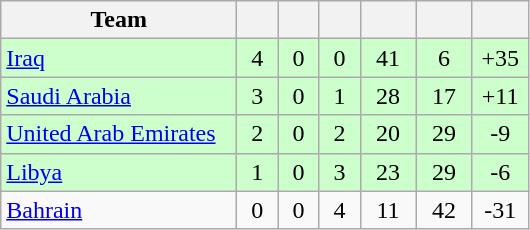<table class="wikitable" style="text-align:center;">
<tr>
<th width=150>Team</th>
<th width=20></th>
<th width=20></th>
<th width=20></th>
<th width=30></th>
<th width=30></th>
<th width=30></th>
</tr>
<tr bgcolor="#ccffcc">
<td align="left"> <a href='#'>Iraq</a></td>
<td>4</td>
<td>0</td>
<td>0</td>
<td>41</td>
<td>6</td>
<td>+35</td>
</tr>
<tr bgcolor="#ccffcc">
<td align="left"> <a href='#'>Saudi Arabia</a></td>
<td>3</td>
<td>0</td>
<td>1</td>
<td>28</td>
<td>17</td>
<td>+11</td>
</tr>
<tr bgcolor="#ccffcc">
<td align="left"> <a href='#'>United Arab Emirates</a></td>
<td>2</td>
<td>0</td>
<td>2</td>
<td>20</td>
<td>29</td>
<td>-9</td>
</tr>
<tr bgcolor="#ccffcc">
<td align="left"> <a href='#'>Libya</a></td>
<td>1</td>
<td>0</td>
<td>3</td>
<td>23</td>
<td>29</td>
<td>-6</td>
</tr>
<tr>
<td align="left"> <a href='#'>Bahrain</a></td>
<td>0</td>
<td>0</td>
<td>4</td>
<td>11</td>
<td>42</td>
<td>-31</td>
</tr>
</table>
